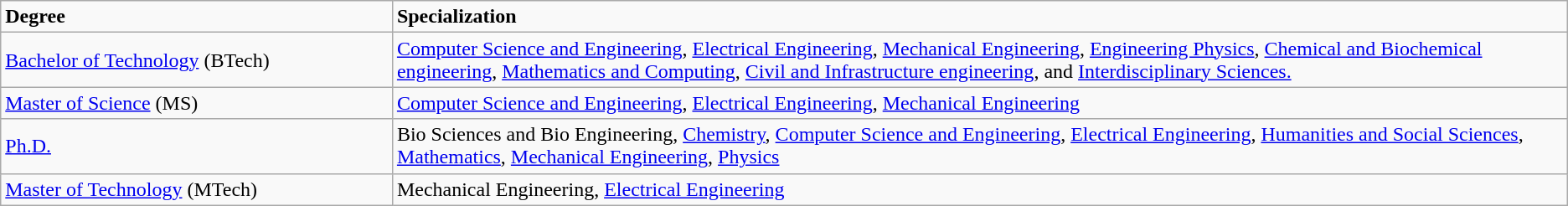<table class="wikitable">
<tr>
<td style="width:25%;"><strong>Degree</strong></td>
<td><strong>Specialization</strong></td>
</tr>
<tr>
<td style="width:25%;"><a href='#'>Bachelor of Technology</a> (BTech)</td>
<td><a href='#'>Computer Science and Engineering</a>, <a href='#'>Electrical Engineering</a>, <a href='#'>Mechanical Engineering</a>, <a href='#'>Engineering Physics</a>, <a href='#'>Chemical and Biochemical engineering</a>, <a href='#'>Mathematics and Computing</a>, <a href='#'>Civil and Infrastructure engineering</a>, and <a href='#'>Interdisciplinary Sciences.</a></td>
</tr>
<tr>
<td style="width:25%;"><a href='#'>Master of Science</a> (MS)</td>
<td><a href='#'>Computer Science and Engineering</a>, <a href='#'>Electrical Engineering</a>, <a href='#'>Mechanical Engineering</a></td>
</tr>
<tr>
<td style="width:25%;"><a href='#'>Ph.D.</a></td>
<td>Bio Sciences and Bio Engineering, <a href='#'>Chemistry</a>, <a href='#'>Computer Science and Engineering</a>, <a href='#'>Electrical Engineering</a>, <a href='#'>Humanities and Social Sciences</a>, <a href='#'>Mathematics</a>, <a href='#'>Mechanical Engineering</a>, <a href='#'>Physics</a></td>
</tr>
<tr>
<td><a href='#'>Master of Technology</a> (MTech)</td>
<td>Mechanical Engineering, <a href='#'>Electrical Engineering</a></td>
</tr>
</table>
